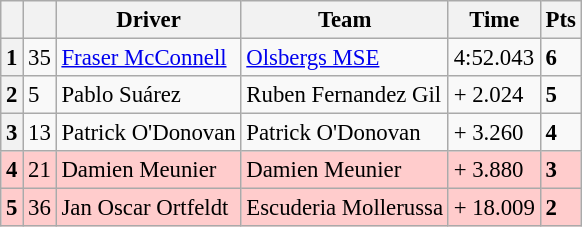<table class="wikitable" style="font-size:95%">
<tr>
<th></th>
<th></th>
<th>Driver</th>
<th>Team</th>
<th>Time</th>
<th>Pts</th>
</tr>
<tr>
<th>1</th>
<td>35</td>
<td> <a href='#'>Fraser McConnell</a></td>
<td><a href='#'>Olsbergs MSE</a></td>
<td>4:52.043</td>
<td><strong>6</strong></td>
</tr>
<tr>
<th>2</th>
<td>5</td>
<td> Pablo Suárez</td>
<td>Ruben Fernandez Gil</td>
<td>+ 2.024</td>
<td><strong>5</strong></td>
</tr>
<tr>
<th>3</th>
<td>13</td>
<td> Patrick O'Donovan</td>
<td>Patrick O'Donovan</td>
<td>+ 3.260</td>
<td><strong>4</strong></td>
</tr>
<tr>
<th style="background:#ffcccc;">4</th>
<td style="background:#ffcccc;">21</td>
<td style="background:#ffcccc;"> Damien Meunier</td>
<td style="background:#ffcccc;">Damien Meunier</td>
<td style="background:#ffcccc;">+ 3.880</td>
<td style="background:#ffcccc;"><strong>3</strong></td>
</tr>
<tr>
<th style="background:#ffcccc;">5</th>
<td style="background:#ffcccc;">36</td>
<td style="background:#ffcccc;"> Jan Oscar Ortfeldt</td>
<td style="background:#ffcccc;">Escuderia Mollerussa</td>
<td style="background:#ffcccc;">+ 18.009</td>
<td style="background:#ffcccc;"><strong>2</strong></td>
</tr>
</table>
